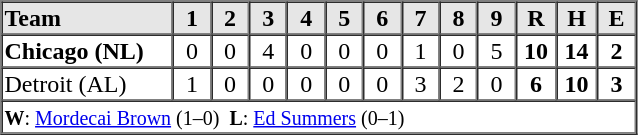<table border=1 cellspacing=0 width=425 style="margin-left:3em;">
<tr style="text-align:center; background-color:#e6e6e6;">
<th align=left width=125>Team</th>
<th width=25>1</th>
<th width=25>2</th>
<th width=25>3</th>
<th width=25>4</th>
<th width=25>5</th>
<th width=25>6</th>
<th width=25>7</th>
<th width=25>8</th>
<th width=25>9</th>
<th width=25>R</th>
<th width=25>H</th>
<th width=25>E</th>
</tr>
<tr style="text-align:center;">
<td align=left><strong>Chicago (NL)</strong></td>
<td>0</td>
<td>0</td>
<td>4</td>
<td>0</td>
<td>0</td>
<td>0</td>
<td>1</td>
<td>0</td>
<td>5</td>
<td><strong>10</strong></td>
<td><strong>14</strong></td>
<td><strong>2</strong></td>
</tr>
<tr style="text-align:center;">
<td align=left>Detroit (AL)</td>
<td>1</td>
<td>0</td>
<td>0</td>
<td>0</td>
<td>0</td>
<td>0</td>
<td>3</td>
<td>2</td>
<td>0</td>
<td><strong>6</strong></td>
<td><strong>10</strong></td>
<td><strong>3</strong></td>
</tr>
<tr style="text-align:left;">
<td colspan=13><small><strong>W</strong>: <a href='#'>Mordecai Brown</a> (1–0)  <strong>L</strong>: <a href='#'>Ed Summers</a> (0–1)</small></td>
</tr>
<tr style="text-align:left;">
</tr>
</table>
